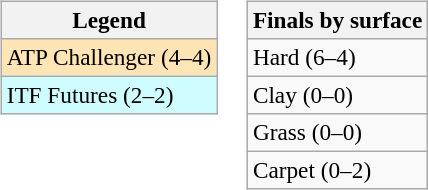<table>
<tr valign=top>
<td><br><table class=wikitable style="font-size:97%">
<tr>
<th>Legend</th>
</tr>
<tr bgcolor=moccasin>
<td>ATP Challenger (4–4)</td>
</tr>
<tr bgcolor=cffcff>
<td>ITF Futures (2–2)</td>
</tr>
</table>
</td>
<td><br><table class=wikitable style="font-size:97%">
<tr>
<th>Finals by surface</th>
</tr>
<tr>
<td>Hard (6–4)</td>
</tr>
<tr>
<td>Clay (0–0)</td>
</tr>
<tr>
<td>Grass (0–0)</td>
</tr>
<tr>
<td>Carpet (0–2)</td>
</tr>
</table>
</td>
</tr>
</table>
